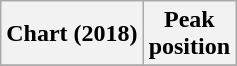<table class="wikitable plainrowheaders" style="text-align:center">
<tr>
<th>Chart (2018)</th>
<th>Peak<br>position</th>
</tr>
<tr>
</tr>
</table>
